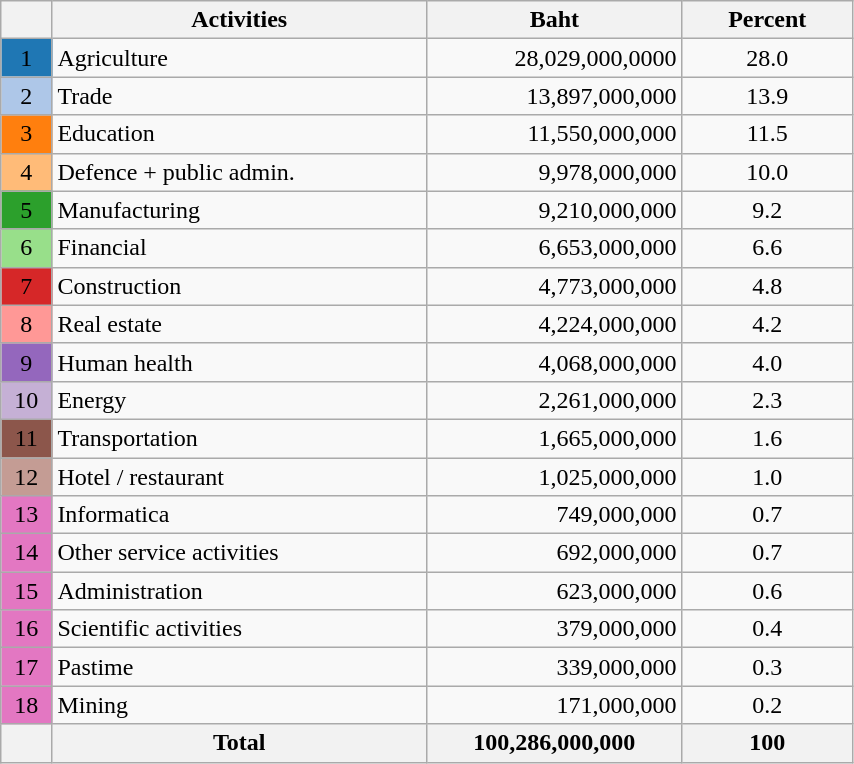<table class="wikitable" style="width:45%; display:inline-table;">
<tr>
<th style="width:6%;"> </th>
<th style="width:44%;">Activities</th>
<th style="width:30%;">Baht</th>
<th style="width:20%;">Percent</th>
</tr>
<tr>
<td style="text-align:center; background:#1f77b4;">1</td>
<td>Agriculture</td>
<td style="text-align:right;">28,029,000,0000</td>
<td style="text-align:center;">28.0</td>
</tr>
<tr>
<td style="text-align:center; background:#aec7e8;">2</td>
<td>Trade</td>
<td style="text-align:right;">13,897,000,000</td>
<td style="text-align:center;">13.9</td>
</tr>
<tr>
<td style="text-align:center; background:#ff7f0e;">3</td>
<td>Education</td>
<td style="text-align:right;">11,550,000,000</td>
<td style="text-align:center;">11.5</td>
</tr>
<tr>
<td style="text-align:center; background:#ffbb78;">4</td>
<td>Defence + public admin.</td>
<td style="text-align:right;">9,978,000,000</td>
<td style="text-align:center;">10.0</td>
</tr>
<tr>
<td style="text-align:center; background:#2ca02c;">5</td>
<td>Manufacturing</td>
<td style="text-align:right;">9,210,000,000</td>
<td style="text-align:center;">9.2</td>
</tr>
<tr>
<td style="text-align:center; background:#98df8a;">6</td>
<td>Financial</td>
<td style="text-align:right;">6,653,000,000</td>
<td style="text-align:center;">6.6</td>
</tr>
<tr>
<td style="text-align:center; background:#d62728;">7</td>
<td>Construction</td>
<td style="text-align:right;">4,773,000,000</td>
<td style="text-align:center;">4.8</td>
</tr>
<tr>
<td style="text-align:center; background:#ff9896;">8</td>
<td>Real estate</td>
<td style="text-align:right;">4,224,000,000</td>
<td style="text-align:center;">4.2</td>
</tr>
<tr>
<td style="text-align:center; background:#9467bd;">9</td>
<td>Human health</td>
<td style="text-align:right;">4,068,000,000</td>
<td style="text-align:center;">4.0</td>
</tr>
<tr>
<td style="text-align:center; background:#c5b0d5;">10</td>
<td>Energy</td>
<td style="text-align:right;">2,261,000,000</td>
<td style="text-align:center;">2.3</td>
</tr>
<tr>
<td style="text-align:center; background:#8c564b;">11</td>
<td>Transportation</td>
<td style="text-align:right;">1,665,000,000</td>
<td style="text-align:center;">1.6</td>
</tr>
<tr>
<td style="text-align:center; background:#c49c94;">12</td>
<td>Hotel / restaurant</td>
<td style="text-align:right;">1,025,000,000</td>
<td style="text-align:center;">1.0</td>
</tr>
<tr>
<td style="text-align:center;background:#e377c2;">13</td>
<td>Informatica</td>
<td style="text-align:right;">749,000,000</td>
<td style="text-align:center;">0.7</td>
</tr>
<tr>
<td style="text-align:center; background:#e377c2;">14</td>
<td>Other service activities</td>
<td style="text-align:right;">692,000,000</td>
<td style="text-align:center;">0.7</td>
</tr>
<tr>
<td style="text-align:center; background:#e377c2;">15</td>
<td>Administration</td>
<td style="text-align:right;">623,000,000</td>
<td style="text-align:center;">0.6</td>
</tr>
<tr>
<td style="text-align:center; background:#e377c2;">16</td>
<td>Scientific activities</td>
<td style="text-align:right;">379,000,000</td>
<td style="text-align:center;">0.4</td>
</tr>
<tr>
<td style="text-align:center; background:#e377c2;">17</td>
<td>Pastime</td>
<td style="text-align:right;">339,000,000</td>
<td style="text-align:center;">0.3</td>
</tr>
<tr>
<td style="text-align:center; background:#e377c2;">18</td>
<td>Mining</td>
<td style="text-align:right;">171,000,000</td>
<td style="text-align:center;">0.2</td>
</tr>
<tr>
<th> </th>
<th>Total</th>
<th>100,286,000,000</th>
<th>100</th>
</tr>
</table>
